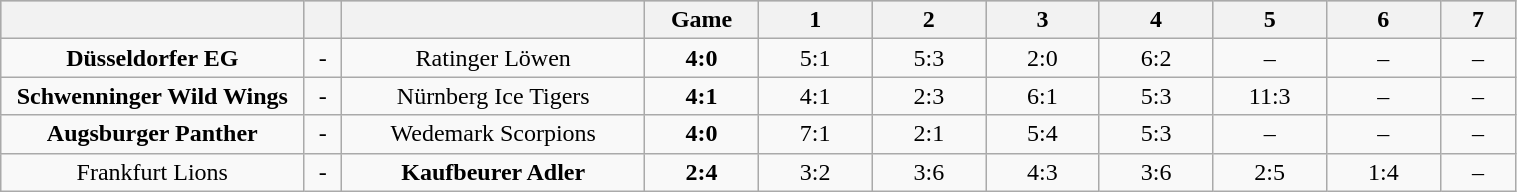<table class="wikitable" width="80%">
<tr style="background-color:#c0c0c0;">
<th style="width:20%;"></th>
<th style="width:2.5%;"></th>
<th style="width:20%;"></th>
<th style="width:7.5%;">Game</th>
<th style="width:7.5%;">1</th>
<th style="width:7.5%;">2</th>
<th style="width:7.5%;">3</th>
<th style="width:7.5%;">4</th>
<th style="width:7.5%;">5</th>
<th style="width:7.5%;">6</th>
<th style="width:7.5%;">7</th>
</tr>
<tr align="center">
<td><strong>Düsseldorfer EG</strong></td>
<td>-</td>
<td>Ratinger Löwen</td>
<td><strong>4:0</strong></td>
<td>5:1</td>
<td>5:3</td>
<td>2:0</td>
<td>6:2</td>
<td>–</td>
<td>–</td>
<td>–</td>
</tr>
<tr align="center">
<td><strong>Schwenninger Wild Wings</strong></td>
<td>-</td>
<td>Nürnberg Ice Tigers</td>
<td><strong>4:1</strong></td>
<td>4:1</td>
<td>2:3</td>
<td>6:1</td>
<td>5:3</td>
<td>11:3</td>
<td>–</td>
<td>–</td>
</tr>
<tr align="center">
<td><strong>Augsburger Panther</strong></td>
<td>-</td>
<td>Wedemark Scorpions</td>
<td><strong>4:0</strong></td>
<td>7:1</td>
<td>2:1</td>
<td>5:4</td>
<td>5:3</td>
<td>–</td>
<td>–</td>
<td>–</td>
</tr>
<tr align="center">
<td>Frankfurt Lions</td>
<td>-</td>
<td><strong>Kaufbeurer Adler</strong></td>
<td><strong>2:4</strong></td>
<td>3:2</td>
<td>3:6</td>
<td>4:3</td>
<td>3:6</td>
<td>2:5</td>
<td>1:4</td>
<td>–</td>
</tr>
</table>
